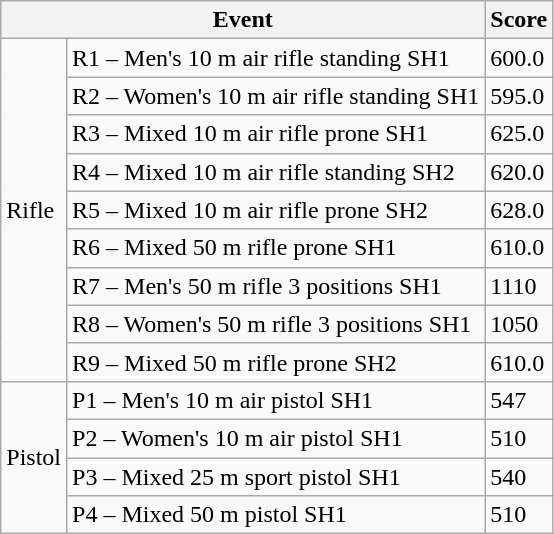<table class="wikitable">
<tr>
<th colspan="2">Event</th>
<th rowspan="1">Score</th>
</tr>
<tr>
<td rowspan="9">Rifle</td>
<td>R1 – Men's 10 m air rifle standing SH1</td>
<td>600.0</td>
</tr>
<tr>
<td>R2 – Women's 10 m air rifle standing SH1</td>
<td>595.0</td>
</tr>
<tr>
<td>R3 – Mixed 10 m air rifle prone SH1</td>
<td>625.0</td>
</tr>
<tr>
<td>R4 – Mixed 10 m air rifle standing SH2</td>
<td>620.0</td>
</tr>
<tr>
<td>R5 – Mixed 10 m air rifle prone SH2</td>
<td>628.0</td>
</tr>
<tr>
<td>R6 – Mixed 50 m rifle prone SH1</td>
<td>610.0</td>
</tr>
<tr>
<td>R7 – Men's 50 m rifle 3 positions SH1</td>
<td>1110</td>
</tr>
<tr>
<td>R8 – Women's 50 m rifle 3 positions SH1</td>
<td>1050</td>
</tr>
<tr>
<td>R9 – Mixed 50 m rifle prone SH2</td>
<td>610.0</td>
</tr>
<tr>
<td rowspan="4">Pistol</td>
<td>P1 – Men's 10 m air pistol SH1</td>
<td>547</td>
</tr>
<tr>
<td>P2 – Women's 10 m air pistol SH1</td>
<td>510</td>
</tr>
<tr>
<td>P3 – Mixed 25 m sport pistol SH1</td>
<td>540</td>
</tr>
<tr>
<td>P4 – Mixed 50 m pistol SH1</td>
<td>510</td>
</tr>
</table>
